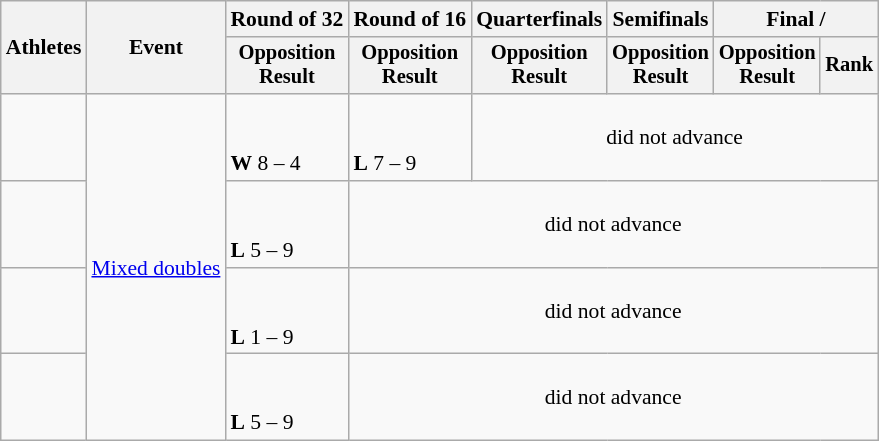<table class="wikitable" style="font-size:90%">
<tr>
<th rowspan=2>Athletes</th>
<th rowspan=2>Event</th>
<th>Round of 32</th>
<th>Round of 16</th>
<th>Quarterfinals</th>
<th>Semifinals</th>
<th colspan=2>Final / </th>
</tr>
<tr style="font-size:95%">
<th>Opposition<br>Result</th>
<th>Opposition<br>Result</th>
<th>Opposition<br>Result</th>
<th>Opposition<br>Result</th>
<th>Opposition<br>Result</th>
<th>Rank</th>
</tr>
<tr align=center>
<td align=left><br></td>
<td align=left rowspan=4><a href='#'>Mixed doubles</a></td>
<td align=left><br> <br> <strong>W</strong> 8 – 4</td>
<td align=left><br><br> <strong>L</strong> 7 – 9</td>
<td colspan=4>did not advance</td>
</tr>
<tr align=center>
<td align=left><br></td>
<td align=left><br> <br> <strong>L</strong> 5 – 9</td>
<td align=center colspan=5>did not advance</td>
</tr>
<tr align=center>
<td align=left><br></td>
<td align=left><br> <br> <strong>L</strong> 1 – 9</td>
<td align=center colspan=5>did not advance</td>
</tr>
<tr align=center>
<td align=left><br></td>
<td align=left><br> <br> <strong>L</strong> 5 – 9</td>
<td align=center colspan=5>did not advance</td>
</tr>
</table>
